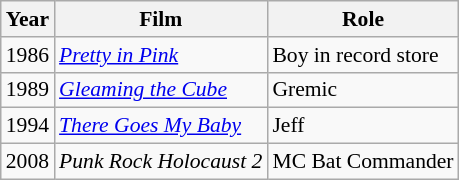<table class="wikitable" style="font-size:90%;">
<tr>
<th>Year</th>
<th>Film</th>
<th>Role</th>
</tr>
<tr>
<td>1986</td>
<td><em><a href='#'>Pretty in Pink</a></em></td>
<td>Boy in record store</td>
</tr>
<tr>
<td>1989</td>
<td><em><a href='#'>Gleaming the Cube</a></em></td>
<td>Gremic</td>
</tr>
<tr>
<td>1994</td>
<td><em><a href='#'>There Goes My Baby</a></em></td>
<td>Jeff</td>
</tr>
<tr>
<td>2008</td>
<td><em>Punk Rock Holocaust 2</em></td>
<td>MC Bat Commander</td>
</tr>
</table>
